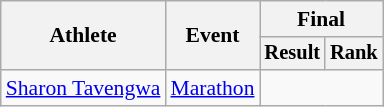<table class="wikitable" style="font-size:90%">
<tr>
<th rowspan="2">Athlete</th>
<th rowspan="2">Event</th>
<th colspan="2">Final</th>
</tr>
<tr style="font-size:95%">
<th>Result</th>
<th>Rank</th>
</tr>
<tr align=center>
<td align=left><a href='#'>Sharon Tavengwa</a></td>
<td align=left><a href='#'>Marathon</a></td>
<td colspan=2></td>
</tr>
</table>
